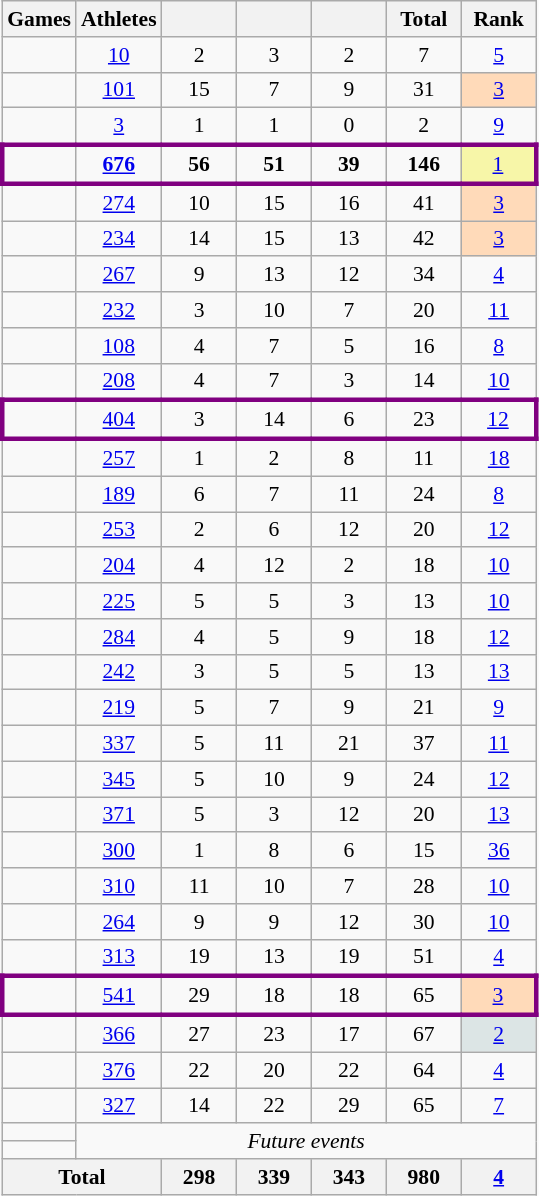<table class="wikitable" style="text-align:center; font-size:90%;">
<tr>
<th>Games</th>
<th>Athletes</th>
<th style="width:3em; font-weight:bold;"></th>
<th style="width:3em; font-weight:bold;"></th>
<th style="width:3em; font-weight:bold;"></th>
<th style="width:3em; font-weight:bold;">Total</th>
<th style="width:3em; font-weight:bold;">Rank</th>
</tr>
<tr>
<td style="text-align:left"> </td>
<td><a href='#'>10</a></td>
<td>2</td>
<td>3</td>
<td>2</td>
<td>7</td>
<td><a href='#'>5</a></td>
</tr>
<tr>
<td style="text-align:left"> </td>
<td><a href='#'>101</a></td>
<td>15</td>
<td>7</td>
<td>9</td>
<td>31</td>
<td style="background-color:#ffdab9"><a href='#'>3</a></td>
</tr>
<tr>
<td style="text-align:left"> </td>
<td><a href='#'>3</a></td>
<td>1</td>
<td>1</td>
<td>0</td>
<td>2</td>
<td><a href='#'>9</a></td>
</tr>
<tr style="border: 3px solid purple">
<td style="text-align:left"> </td>
<td><a href='#'><strong>676</strong></a></td>
<td><strong>56</strong></td>
<td><strong>51</strong></td>
<td><strong>39</strong></td>
<td><strong>146</strong></td>
<td style="background-color:#F7F6A8"><a href='#'>1</a></td>
</tr>
<tr>
<td style="text-align:left"> </td>
<td><a href='#'>274</a></td>
<td>10</td>
<td>15</td>
<td>16</td>
<td>41</td>
<td style="background-color:#ffdab9"><a href='#'>3</a></td>
</tr>
<tr>
<td style="text-align:left"> </td>
<td><a href='#'>234</a></td>
<td>14</td>
<td>15</td>
<td>13</td>
<td>42</td>
<td style="background-color:#ffdab9"><a href='#'>3</a></td>
</tr>
<tr>
<td style="text-align:left"> </td>
<td><a href='#'>267</a></td>
<td>9</td>
<td>13</td>
<td>12</td>
<td>34</td>
<td><a href='#'>4</a></td>
</tr>
<tr>
<td style="text-align:left"> </td>
<td><a href='#'>232</a></td>
<td>3</td>
<td>10</td>
<td>7</td>
<td>20</td>
<td><a href='#'>11</a></td>
</tr>
<tr>
<td style="text-align:left"> </td>
<td><a href='#'>108</a></td>
<td>4</td>
<td>7</td>
<td>5</td>
<td>16</td>
<td><a href='#'>8</a></td>
</tr>
<tr>
<td style="text-align:left"> </td>
<td><a href='#'>208</a></td>
<td>4</td>
<td>7</td>
<td>3</td>
<td>14</td>
<td><a href='#'>10</a></td>
</tr>
<tr style="border: 3px solid purple">
<td style="text-align:left"> </td>
<td><a href='#'>404</a></td>
<td>3</td>
<td>14</td>
<td>6</td>
<td>23</td>
<td><a href='#'>12</a></td>
</tr>
<tr>
<td style="text-align:left"> </td>
<td><a href='#'>257</a></td>
<td>1</td>
<td>2</td>
<td>8</td>
<td>11</td>
<td><a href='#'>18</a></td>
</tr>
<tr>
<td style="text-align:left"> </td>
<td><a href='#'>189</a></td>
<td>6</td>
<td>7</td>
<td>11</td>
<td>24</td>
<td><a href='#'>8</a></td>
</tr>
<tr>
<td style="text-align:left"> </td>
<td><a href='#'>253</a></td>
<td>2</td>
<td>6</td>
<td>12</td>
<td>20</td>
<td><a href='#'>12</a></td>
</tr>
<tr>
<td style="text-align:left"> </td>
<td><a href='#'>204</a></td>
<td>4</td>
<td>12</td>
<td>2</td>
<td>18</td>
<td><a href='#'>10</a></td>
</tr>
<tr>
<td style="text-align:left"> </td>
<td><a href='#'>225</a></td>
<td>5</td>
<td>5</td>
<td>3</td>
<td>13</td>
<td><a href='#'>10</a></td>
</tr>
<tr>
<td style="text-align:left"> </td>
<td><a href='#'>284</a></td>
<td>4</td>
<td>5</td>
<td>9</td>
<td>18</td>
<td><a href='#'>12</a></td>
</tr>
<tr>
<td style="text-align:left"> </td>
<td><a href='#'>242</a></td>
<td>3</td>
<td>5</td>
<td>5</td>
<td>13</td>
<td><a href='#'>13</a></td>
</tr>
<tr>
<td style="text-align:left"> </td>
<td><a href='#'>219</a></td>
<td>5</td>
<td>7</td>
<td>9</td>
<td>21</td>
<td><a href='#'>9</a></td>
</tr>
<tr>
<td style="text-align:left"> </td>
<td><a href='#'>337</a></td>
<td>5</td>
<td>11</td>
<td>21</td>
<td>37</td>
<td><a href='#'>11</a></td>
</tr>
<tr>
<td style="text-align:left"> </td>
<td><a href='#'>345</a></td>
<td>5</td>
<td>10</td>
<td>9</td>
<td>24</td>
<td><a href='#'>12</a></td>
</tr>
<tr>
<td style="text-align:left"> </td>
<td><a href='#'>371</a></td>
<td>5</td>
<td>3</td>
<td>12</td>
<td>20</td>
<td><a href='#'>13</a></td>
</tr>
<tr>
<td style="text-align:left"> </td>
<td><a href='#'>300</a></td>
<td>1</td>
<td>8</td>
<td>6</td>
<td>15</td>
<td><a href='#'>36</a></td>
</tr>
<tr>
<td style="text-align:left"> </td>
<td><a href='#'>310</a></td>
<td>11</td>
<td>10</td>
<td>7</td>
<td>28</td>
<td><a href='#'>10</a></td>
</tr>
<tr>
<td style="text-align:left"> </td>
<td><a href='#'>264</a></td>
<td>9</td>
<td>9</td>
<td>12</td>
<td>30</td>
<td><a href='#'>10</a></td>
</tr>
<tr>
<td style="text-align:left"> </td>
<td><a href='#'>313</a></td>
<td>19</td>
<td>13</td>
<td>19</td>
<td>51</td>
<td><a href='#'>4</a></td>
</tr>
<tr style="border: 3px solid purple">
<td style="text-align:left"> </td>
<td><a href='#'>541</a></td>
<td>29</td>
<td>18</td>
<td>18</td>
<td>65</td>
<td style="background-color:#ffdab9"><a href='#'>3</a></td>
</tr>
<tr>
<td style="text-align:left"> </td>
<td><a href='#'>366</a></td>
<td>27</td>
<td>23</td>
<td>17</td>
<td>67</td>
<td style="background-color:#dce5e5"><a href='#'>2</a></td>
</tr>
<tr>
<td style="text-align:left"> </td>
<td><a href='#'>376</a></td>
<td>22</td>
<td>20</td>
<td>22</td>
<td>64</td>
<td><a href='#'>4</a></td>
</tr>
<tr>
<td style="text-align:left"> </td>
<td><a href='#'>327</a></td>
<td>14</td>
<td>22</td>
<td>29</td>
<td>65</td>
<td><a href='#'>7</a></td>
</tr>
<tr>
<td style="text-align:left"> </td>
<td colspan=6 rowspan=2><em>Future events</em></td>
</tr>
<tr>
<td style="text-align:left"> </td>
</tr>
<tr>
<th colspan=2>Total</th>
<th>298</th>
<th>339</th>
<th>343</th>
<th>980</th>
<th><a href='#'>4</a></th>
</tr>
</table>
